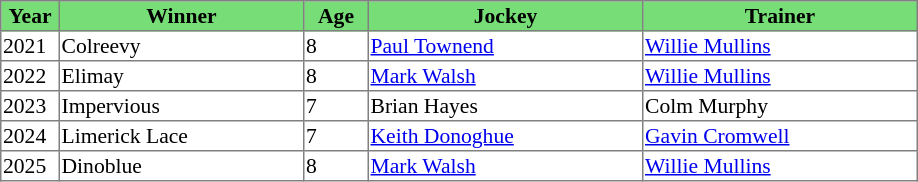<table class = "sortable" | border="1" style="border-collapse: collapse; font-size:90%">
<tr bgcolor="#77dd77" align="center">
<th width="36px"><strong>Year</strong><br></th>
<th width="160px"><strong>Winner</strong><br></th>
<th width="40px"><strong>Age</strong><br></th>
<th width="180px"><strong>Jockey</strong><br></th>
<th width="180px"><strong>Trainer</strong><br></th>
</tr>
<tr>
<td>2021</td>
<td>Colreevy</td>
<td>8</td>
<td><a href='#'>Paul Townend</a></td>
<td><a href='#'>Willie Mullins</a></td>
</tr>
<tr>
<td>2022</td>
<td>Elimay</td>
<td>8</td>
<td><a href='#'>Mark Walsh</a></td>
<td><a href='#'>Willie Mullins</a></td>
</tr>
<tr>
<td>2023</td>
<td>Impervious</td>
<td>7</td>
<td>Brian Hayes</td>
<td>Colm Murphy</td>
</tr>
<tr>
<td>2024</td>
<td>Limerick Lace</td>
<td>7</td>
<td><a href='#'>Keith Donoghue</a></td>
<td><a href='#'>Gavin Cromwell</a></td>
</tr>
<tr>
<td>2025</td>
<td>Dinoblue</td>
<td>8</td>
<td><a href='#'>Mark Walsh</a></td>
<td><a href='#'>Willie Mullins</a></td>
</tr>
</table>
